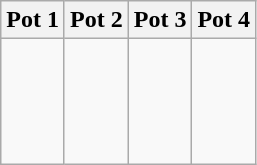<table class="wikitable">
<tr>
<th>Pot 1</th>
<th>Pot 2</th>
<th>Pot 3</th>
<th>Pot 4</th>
</tr>
<tr>
<td><br> <sup></sup><br>
<br>
<br>
</td>
<td><br><br>
<br>
<br>
</td>
<td><br><br>
<br>
<br>
</td>
<td><br><br>
<br>
<br>
</td>
</tr>
</table>
